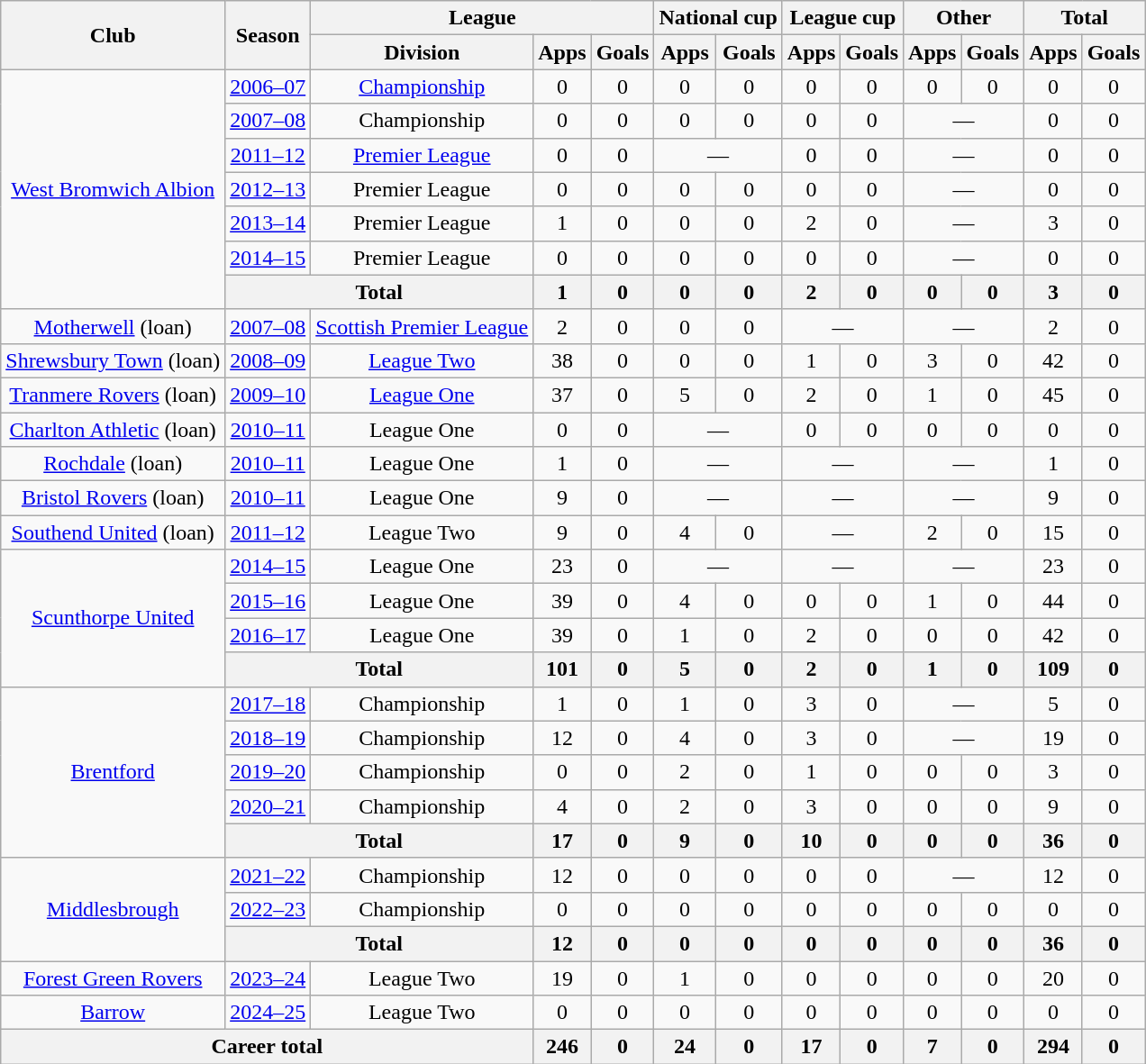<table class="wikitable" style="text-align:center">
<tr>
<th rowspan="2">Club</th>
<th rowspan="2">Season</th>
<th colspan="3">League</th>
<th colspan="2">National cup</th>
<th colspan="2">League cup</th>
<th colspan="2">Other</th>
<th colspan="2">Total</th>
</tr>
<tr>
<th>Division</th>
<th>Apps</th>
<th>Goals</th>
<th>Apps</th>
<th>Goals</th>
<th>Apps</th>
<th>Goals</th>
<th>Apps</th>
<th>Goals</th>
<th>Apps</th>
<th>Goals</th>
</tr>
<tr>
<td rowspan="7"><a href='#'>West Bromwich Albion</a></td>
<td><a href='#'>2006–07</a></td>
<td><a href='#'>Championship</a></td>
<td>0</td>
<td>0</td>
<td>0</td>
<td>0</td>
<td>0</td>
<td>0</td>
<td>0</td>
<td>0</td>
<td>0</td>
<td>0</td>
</tr>
<tr>
<td><a href='#'>2007–08</a></td>
<td>Championship</td>
<td>0</td>
<td>0</td>
<td>0</td>
<td>0</td>
<td>0</td>
<td>0</td>
<td colspan="2">—</td>
<td>0</td>
<td>0</td>
</tr>
<tr>
<td><a href='#'>2011–12</a></td>
<td><a href='#'>Premier League</a></td>
<td>0</td>
<td>0</td>
<td colspan="2">—</td>
<td>0</td>
<td>0</td>
<td colspan="2">—</td>
<td>0</td>
<td>0</td>
</tr>
<tr>
<td><a href='#'>2012–13</a></td>
<td>Premier League</td>
<td>0</td>
<td>0</td>
<td>0</td>
<td>0</td>
<td>0</td>
<td>0</td>
<td colspan="2">—</td>
<td>0</td>
<td>0</td>
</tr>
<tr>
<td><a href='#'>2013–14</a></td>
<td>Premier League</td>
<td>1</td>
<td>0</td>
<td>0</td>
<td>0</td>
<td>2</td>
<td>0</td>
<td colspan="2">—</td>
<td>3</td>
<td>0</td>
</tr>
<tr>
<td><a href='#'>2014–15</a></td>
<td>Premier League</td>
<td>0</td>
<td>0</td>
<td>0</td>
<td>0</td>
<td>0</td>
<td>0</td>
<td colspan="2">—</td>
<td>0</td>
<td>0</td>
</tr>
<tr>
<th colspan="2">Total</th>
<th>1</th>
<th>0</th>
<th>0</th>
<th>0</th>
<th>2</th>
<th>0</th>
<th>0</th>
<th>0</th>
<th>3</th>
<th>0</th>
</tr>
<tr>
<td><a href='#'>Motherwell</a> (loan)</td>
<td><a href='#'>2007–08</a></td>
<td><a href='#'>Scottish Premier League</a></td>
<td>2</td>
<td>0</td>
<td>0</td>
<td>0</td>
<td colspan="2">—</td>
<td colspan="2">—</td>
<td>2</td>
<td>0</td>
</tr>
<tr>
<td><a href='#'>Shrewsbury Town</a> (loan)</td>
<td><a href='#'>2008–09</a></td>
<td><a href='#'>League Two</a></td>
<td>38</td>
<td>0</td>
<td>0</td>
<td>0</td>
<td>1</td>
<td>0</td>
<td>3</td>
<td>0</td>
<td>42</td>
<td>0</td>
</tr>
<tr>
<td><a href='#'>Tranmere Rovers</a> (loan)</td>
<td><a href='#'>2009–10</a></td>
<td><a href='#'>League One</a></td>
<td>37</td>
<td>0</td>
<td>5</td>
<td>0</td>
<td>2</td>
<td>0</td>
<td>1</td>
<td>0</td>
<td>45</td>
<td>0</td>
</tr>
<tr>
<td><a href='#'>Charlton Athletic</a> (loan)</td>
<td><a href='#'>2010–11</a></td>
<td>League One</td>
<td>0</td>
<td>0</td>
<td colspan="2">—</td>
<td>0</td>
<td>0</td>
<td>0</td>
<td>0</td>
<td>0</td>
<td>0</td>
</tr>
<tr>
<td><a href='#'>Rochdale</a> (loan)</td>
<td><a href='#'>2010–11</a></td>
<td>League One</td>
<td>1</td>
<td>0</td>
<td colspan="2">—</td>
<td colspan="2">—</td>
<td colspan="2">—</td>
<td>1</td>
<td>0</td>
</tr>
<tr>
<td><a href='#'>Bristol Rovers</a> (loan)</td>
<td><a href='#'>2010–11</a></td>
<td>League One</td>
<td>9</td>
<td>0</td>
<td colspan="2">—</td>
<td colspan="2">—</td>
<td colspan="2">—</td>
<td>9</td>
<td>0</td>
</tr>
<tr>
<td><a href='#'>Southend United</a> (loan)</td>
<td><a href='#'>2011–12</a></td>
<td>League Two</td>
<td>9</td>
<td>0</td>
<td>4</td>
<td>0</td>
<td colspan="2">—</td>
<td>2</td>
<td>0</td>
<td>15</td>
<td>0</td>
</tr>
<tr>
<td rowspan="4"><a href='#'>Scunthorpe United</a></td>
<td><a href='#'>2014–15</a></td>
<td>League One</td>
<td>23</td>
<td>0</td>
<td colspan="2">—</td>
<td colspan="2">—</td>
<td colspan="2">—</td>
<td>23</td>
<td>0</td>
</tr>
<tr>
<td><a href='#'>2015–16</a></td>
<td>League One</td>
<td>39</td>
<td>0</td>
<td>4</td>
<td>0</td>
<td>0</td>
<td>0</td>
<td>1</td>
<td>0</td>
<td>44</td>
<td>0</td>
</tr>
<tr>
<td><a href='#'>2016–17</a></td>
<td>League One</td>
<td>39</td>
<td>0</td>
<td>1</td>
<td>0</td>
<td>2</td>
<td>0</td>
<td>0</td>
<td>0</td>
<td>42</td>
<td>0</td>
</tr>
<tr>
<th colspan="2">Total</th>
<th>101</th>
<th>0</th>
<th>5</th>
<th>0</th>
<th>2</th>
<th>0</th>
<th>1</th>
<th>0</th>
<th>109</th>
<th>0</th>
</tr>
<tr>
<td rowspan="5"><a href='#'>Brentford</a></td>
<td><a href='#'>2017–18</a></td>
<td>Championship</td>
<td>1</td>
<td>0</td>
<td>1</td>
<td>0</td>
<td>3</td>
<td>0</td>
<td colspan="2">—</td>
<td>5</td>
<td>0</td>
</tr>
<tr>
<td><a href='#'>2018–19</a></td>
<td>Championship</td>
<td>12</td>
<td>0</td>
<td>4</td>
<td>0</td>
<td>3</td>
<td>0</td>
<td colspan="2">—</td>
<td>19</td>
<td>0</td>
</tr>
<tr>
<td><a href='#'>2019–20</a></td>
<td>Championship</td>
<td>0</td>
<td>0</td>
<td>2</td>
<td>0</td>
<td>1</td>
<td>0</td>
<td>0</td>
<td>0</td>
<td>3</td>
<td>0</td>
</tr>
<tr>
<td><a href='#'>2020–21</a></td>
<td>Championship</td>
<td>4</td>
<td>0</td>
<td>2</td>
<td>0</td>
<td>3</td>
<td>0</td>
<td>0</td>
<td>0</td>
<td>9</td>
<td>0</td>
</tr>
<tr>
<th colspan="2">Total</th>
<th>17</th>
<th>0</th>
<th>9</th>
<th>0</th>
<th>10</th>
<th>0</th>
<th>0</th>
<th>0</th>
<th>36</th>
<th>0</th>
</tr>
<tr>
<td rowspan="3"><a href='#'>Middlesbrough</a></td>
<td><a href='#'>2021–22</a></td>
<td>Championship</td>
<td>12</td>
<td>0</td>
<td>0</td>
<td>0</td>
<td>0</td>
<td>0</td>
<td colspan="2">—</td>
<td>12</td>
<td>0</td>
</tr>
<tr>
<td><a href='#'>2022–23</a></td>
<td>Championship</td>
<td>0</td>
<td>0</td>
<td>0</td>
<td>0</td>
<td>0</td>
<td>0</td>
<td>0</td>
<td>0</td>
<td>0</td>
<td>0</td>
</tr>
<tr>
<th colspan="2">Total</th>
<th>12</th>
<th>0</th>
<th>0</th>
<th>0</th>
<th>0</th>
<th>0</th>
<th>0</th>
<th>0</th>
<th>36</th>
<th>0</th>
</tr>
<tr>
<td><a href='#'>Forest Green Rovers</a></td>
<td><a href='#'>2023–24</a></td>
<td>League Two</td>
<td>19</td>
<td>0</td>
<td>1</td>
<td>0</td>
<td>0</td>
<td>0</td>
<td>0</td>
<td>0</td>
<td>20</td>
<td>0</td>
</tr>
<tr>
<td><a href='#'>Barrow</a></td>
<td><a href='#'>2024–25</a></td>
<td>League Two</td>
<td>0</td>
<td>0</td>
<td>0</td>
<td>0</td>
<td>0</td>
<td>0</td>
<td>0</td>
<td>0</td>
<td>0</td>
<td>0</td>
</tr>
<tr>
<th colspan="3">Career total</th>
<th>246</th>
<th>0</th>
<th>24</th>
<th>0</th>
<th>17</th>
<th>0</th>
<th>7</th>
<th>0</th>
<th>294</th>
<th>0</th>
</tr>
</table>
